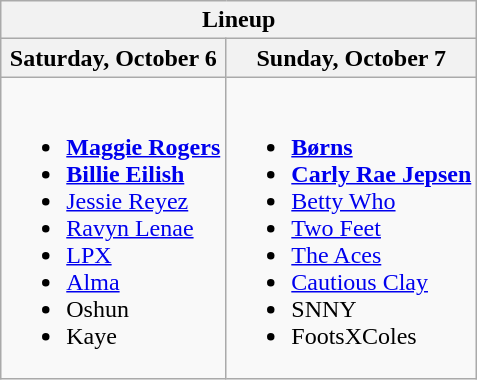<table class="wikitable">
<tr>
<th colspan="3">Lineup</th>
</tr>
<tr>
<th>Saturday, October 6</th>
<th>Sunday, October 7</th>
</tr>
<tr valign="top">
<td><br><ul><li><strong><a href='#'>Maggie Rogers</a></strong></li><li><strong><a href='#'>Billie Eilish</a></strong></li><li><a href='#'>Jessie Reyez</a></li><li><a href='#'>Ravyn Lenae</a></li><li><a href='#'>LPX</a></li><li><a href='#'>Alma</a></li><li>Oshun</li><li>Kaye</li></ul></td>
<td><br><ul><li><strong><a href='#'>Børns</a></strong></li><li><strong><a href='#'>Carly Rae Jepsen</a></strong></li><li><a href='#'>Betty Who</a></li><li><a href='#'>Two Feet</a></li><li><a href='#'>The Aces</a></li><li><a href='#'>Cautious Clay</a></li><li>SNNY</li><li>FootsXColes</li></ul></td>
</tr>
</table>
